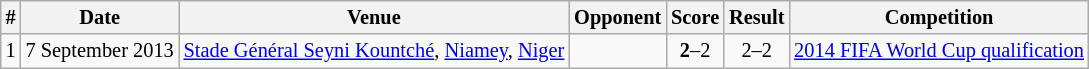<table class="wikitable" style="font-size:85%;">
<tr>
<th>#</th>
<th>Date</th>
<th>Venue</th>
<th>Opponent</th>
<th>Score</th>
<th>Result</th>
<th>Competition</th>
</tr>
<tr>
<td>1</td>
<td>7 September 2013</td>
<td><a href='#'>Stade Général Seyni Kountché</a>, <a href='#'>Niamey</a>, <a href='#'>Niger</a></td>
<td></td>
<td align=center><strong>2</strong>–2</td>
<td align=center>2–2</td>
<td><a href='#'>2014 FIFA World Cup qualification</a></td>
</tr>
</table>
